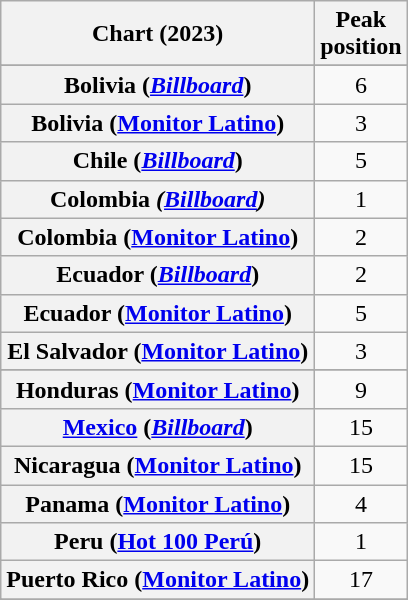<table class="wikitable sortable plainrowheaders" style="text-align:center">
<tr>
<th scope="col">Chart (2023)</th>
<th scope="col">Peak<br>position</th>
</tr>
<tr>
</tr>
<tr>
<th scope="row">Bolivia (<em><a href='#'>Billboard</a></em>)</th>
<td>6</td>
</tr>
<tr>
<th scope="row">Bolivia (<a href='#'>Monitor Latino</a>)</th>
<td>3</td>
</tr>
<tr>
<th scope="row">Chile (<a href='#'><em>Billboard</em></a>)</th>
<td>5</td>
</tr>
<tr>
<th scope="row">Colombia <em>(<a href='#'>Billboard</a>)</em></th>
<td>1</td>
</tr>
<tr>
<th scope="row">Colombia (<a href='#'>Monitor Latino</a>)</th>
<td>2</td>
</tr>
<tr>
<th scope="row">Ecuador (<a href='#'><em>Billboard</em></a>)</th>
<td>2</td>
</tr>
<tr>
<th scope="row">Ecuador (<a href='#'>Monitor Latino</a>)</th>
<td>5</td>
</tr>
<tr>
<th scope="row">El Salvador (<a href='#'>Monitor Latino</a>)</th>
<td>3</td>
</tr>
<tr>
</tr>
<tr>
<th scope="row">Honduras (<a href='#'>Monitor Latino</a>)</th>
<td>9</td>
</tr>
<tr>
<th scope="row"><a href='#'>Mexico</a> (<a href='#'><em>Billboard</em></a>)</th>
<td>15</td>
</tr>
<tr>
<th scope="row">Nicaragua (<a href='#'>Monitor Latino</a>)</th>
<td>15</td>
</tr>
<tr>
<th scope="row">Panama (<a href='#'>Monitor Latino</a>)</th>
<td>4</td>
</tr>
<tr>
<th scope="row">Peru (<a href='#'>Hot 100 Perú</a>)</th>
<td>1</td>
</tr>
<tr>
<th scope="row">Puerto Rico (<a href='#'>Monitor Latino</a>)</th>
<td>17</td>
</tr>
<tr>
</tr>
<tr>
</tr>
<tr>
</tr>
<tr>
</tr>
<tr>
</tr>
</table>
